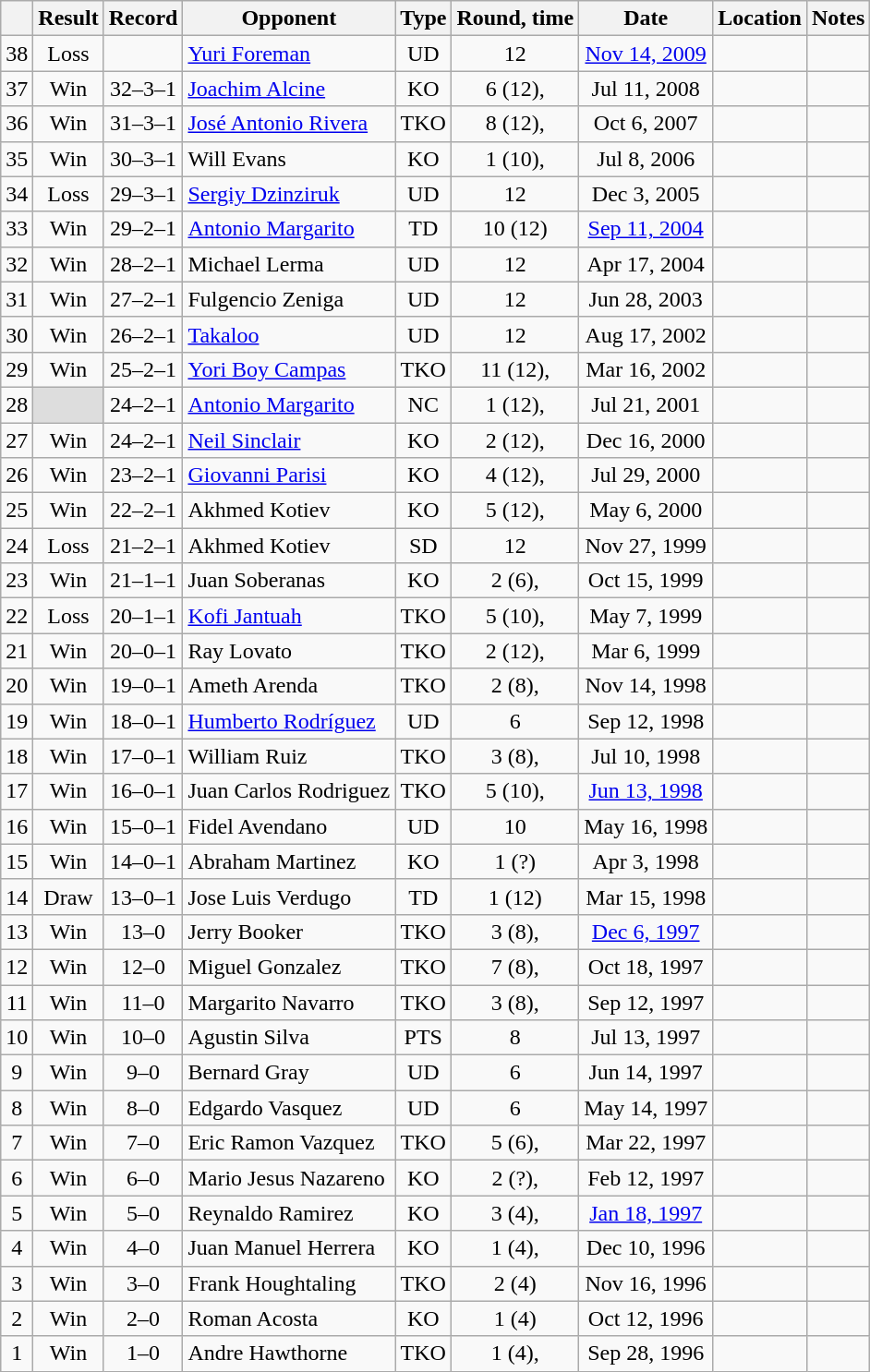<table class="wikitable" style="text-align:center">
<tr>
<th></th>
<th>Result</th>
<th>Record</th>
<th>Opponent</th>
<th>Type</th>
<th>Round, time</th>
<th>Date</th>
<th>Location</th>
<th>Notes</th>
</tr>
<tr>
<td>38</td>
<td>Loss</td>
<td></td>
<td align=left><a href='#'>Yuri Foreman</a></td>
<td>UD</td>
<td>12</td>
<td><a href='#'>Nov 14, 2009</a></td>
<td align=left></td>
<td align=left></td>
</tr>
<tr>
<td>37</td>
<td>Win</td>
<td>32–3–1 </td>
<td align=left><a href='#'>Joachim Alcine</a></td>
<td>KO</td>
<td>6 (12), </td>
<td>Jul 11, 2008</td>
<td align=left></td>
<td align=left></td>
</tr>
<tr>
<td>36</td>
<td>Win</td>
<td>31–3–1 </td>
<td align=left><a href='#'>José Antonio Rivera</a></td>
<td>TKO</td>
<td>8 (12), </td>
<td>Oct 6, 2007</td>
<td align=left></td>
<td align=left></td>
</tr>
<tr>
<td>35</td>
<td>Win</td>
<td>30–3–1 </td>
<td align=left>Will Evans</td>
<td>KO</td>
<td>1 (10), </td>
<td>Jul 8, 2006</td>
<td align=left></td>
<td align=left></td>
</tr>
<tr>
<td>34</td>
<td>Loss</td>
<td>29–3–1 </td>
<td align=left><a href='#'>Sergiy Dzinziruk</a></td>
<td>UD</td>
<td>12</td>
<td>Dec 3, 2005</td>
<td align=left></td>
<td align=left></td>
</tr>
<tr>
<td>33</td>
<td>Win</td>
<td>29–2–1 </td>
<td align=left><a href='#'>Antonio Margarito</a></td>
<td>TD</td>
<td>10 (12)</td>
<td><a href='#'>Sep 11, 2004</a></td>
<td align=left></td>
<td align=left></td>
</tr>
<tr>
<td>32</td>
<td>Win</td>
<td>28–2–1 </td>
<td align=left>Michael Lerma</td>
<td>UD</td>
<td>12</td>
<td>Apr 17, 2004</td>
<td align=left></td>
<td align=left></td>
</tr>
<tr>
<td>31</td>
<td>Win</td>
<td>27–2–1 </td>
<td align=left>Fulgencio Zeniga</td>
<td>UD</td>
<td>12</td>
<td>Jun 28, 2003</td>
<td align=left></td>
<td align=left></td>
</tr>
<tr>
<td>30</td>
<td>Win</td>
<td>26–2–1 </td>
<td align=left><a href='#'>Takaloo</a></td>
<td>UD</td>
<td>12</td>
<td>Aug 17, 2002</td>
<td align=left></td>
<td align=left></td>
</tr>
<tr>
<td>29</td>
<td>Win</td>
<td>25–2–1 </td>
<td align=left><a href='#'>Yori Boy Campas</a></td>
<td>TKO</td>
<td>11 (12), </td>
<td>Mar 16, 2002</td>
<td align=left></td>
<td align=left></td>
</tr>
<tr>
<td>28</td>
<td style="background:#DDD"></td>
<td>24–2–1 </td>
<td align=left><a href='#'>Antonio Margarito</a></td>
<td>NC</td>
<td>1 (12), </td>
<td>Jul 21, 2001</td>
<td align=left></td>
<td align=left></td>
</tr>
<tr>
<td>27</td>
<td>Win</td>
<td>24–2–1</td>
<td align=left><a href='#'>Neil Sinclair</a></td>
<td>KO</td>
<td>2 (12), </td>
<td>Dec 16, 2000</td>
<td align=left></td>
<td align=left></td>
</tr>
<tr>
<td>26</td>
<td>Win</td>
<td>23–2–1</td>
<td align=left><a href='#'>Giovanni Parisi</a></td>
<td>KO</td>
<td>4 (12), </td>
<td>Jul 29, 2000</td>
<td align=left></td>
<td align=left></td>
</tr>
<tr>
<td>25</td>
<td>Win</td>
<td>22–2–1</td>
<td align=left>Akhmed Kotiev</td>
<td>KO</td>
<td>5 (12), </td>
<td>May 6, 2000</td>
<td align=left></td>
<td align=left></td>
</tr>
<tr>
<td>24</td>
<td>Loss</td>
<td>21–2–1</td>
<td align=left>Akhmed Kotiev</td>
<td>SD</td>
<td>12</td>
<td>Nov 27, 1999</td>
<td align=left></td>
<td align=left></td>
</tr>
<tr>
<td>23</td>
<td>Win</td>
<td>21–1–1</td>
<td align=left>Juan Soberanas</td>
<td>KO</td>
<td>2 (6), </td>
<td>Oct 15, 1999</td>
<td align=left></td>
<td></td>
</tr>
<tr>
<td>22</td>
<td>Loss</td>
<td>20–1–1</td>
<td align=left><a href='#'>Kofi Jantuah</a></td>
<td>TKO</td>
<td>5 (10), </td>
<td>May 7, 1999</td>
<td align=left></td>
<td></td>
</tr>
<tr>
<td>21</td>
<td>Win</td>
<td>20–0–1</td>
<td align=left>Ray Lovato</td>
<td>TKO</td>
<td>2 (12), </td>
<td>Mar 6, 1999</td>
<td align=left></td>
<td align=left></td>
</tr>
<tr>
<td>20</td>
<td>Win</td>
<td>19–0–1</td>
<td align=left>Ameth Arenda</td>
<td>TKO</td>
<td>2 (8), </td>
<td>Nov 14, 1998</td>
<td align=left></td>
<td></td>
</tr>
<tr>
<td>19</td>
<td>Win</td>
<td>18–0–1</td>
<td align=left><a href='#'>Humberto Rodríguez</a></td>
<td>UD</td>
<td>6</td>
<td>Sep 12, 1998</td>
<td align=left></td>
<td></td>
</tr>
<tr>
<td>18</td>
<td>Win</td>
<td>17–0–1</td>
<td align=left>William Ruiz</td>
<td>TKO</td>
<td>3 (8), </td>
<td>Jul 10, 1998</td>
<td align=left></td>
<td></td>
</tr>
<tr>
<td>17</td>
<td>Win</td>
<td>16–0–1</td>
<td align=left>Juan Carlos Rodriguez</td>
<td>TKO</td>
<td>5 (10), </td>
<td><a href='#'>Jun 13, 1998</a></td>
<td align=left></td>
<td></td>
</tr>
<tr>
<td>16</td>
<td>Win</td>
<td>15–0–1</td>
<td align=left>Fidel Avendano</td>
<td>UD</td>
<td>10</td>
<td>May 16, 1998</td>
<td align=left></td>
<td></td>
</tr>
<tr>
<td>15</td>
<td>Win</td>
<td>14–0–1</td>
<td align=left>Abraham Martinez</td>
<td>KO</td>
<td>1 (?)</td>
<td>Apr 3, 1998</td>
<td align=left></td>
<td></td>
</tr>
<tr>
<td>14</td>
<td>Draw</td>
<td>13–0–1</td>
<td align=left>Jose Luis Verdugo</td>
<td>TD</td>
<td>1 (12)</td>
<td>Mar 15, 1998</td>
<td align=left></td>
<td align=left></td>
</tr>
<tr>
<td>13</td>
<td>Win</td>
<td>13–0</td>
<td align=left>Jerry Booker</td>
<td>TKO</td>
<td>3 (8), </td>
<td><a href='#'>Dec 6, 1997</a></td>
<td align=left></td>
<td></td>
</tr>
<tr>
<td>12</td>
<td>Win</td>
<td>12–0</td>
<td align=left>Miguel Gonzalez</td>
<td>TKO</td>
<td>7 (8), </td>
<td>Oct 18, 1997</td>
<td align=left></td>
<td></td>
</tr>
<tr>
<td>11</td>
<td>Win</td>
<td>11–0</td>
<td align=left>Margarito Navarro</td>
<td>TKO</td>
<td>3 (8), </td>
<td>Sep 12, 1997</td>
<td align=left></td>
<td></td>
</tr>
<tr>
<td>10</td>
<td>Win</td>
<td>10–0</td>
<td align=left>Agustin Silva</td>
<td>PTS</td>
<td>8</td>
<td>Jul 13, 1997</td>
<td align=left></td>
<td></td>
</tr>
<tr>
<td>9</td>
<td>Win</td>
<td>9–0</td>
<td align=left>Bernard Gray</td>
<td>UD</td>
<td>6</td>
<td>Jun 14, 1997</td>
<td align=left></td>
<td></td>
</tr>
<tr>
<td>8</td>
<td>Win</td>
<td>8–0</td>
<td align=left>Edgardo Vasquez</td>
<td>UD</td>
<td>6</td>
<td>May 14, 1997</td>
<td align=left></td>
<td></td>
</tr>
<tr>
<td>7</td>
<td>Win</td>
<td>7–0</td>
<td align=left>Eric Ramon Vazquez</td>
<td>TKO</td>
<td>5 (6), </td>
<td>Mar 22, 1997</td>
<td align=left></td>
<td></td>
</tr>
<tr>
<td>6</td>
<td>Win</td>
<td>6–0</td>
<td align=left>Mario Jesus Nazareno</td>
<td>KO</td>
<td>2 (?), </td>
<td>Feb 12, 1997</td>
<td align=left></td>
<td></td>
</tr>
<tr>
<td>5</td>
<td>Win</td>
<td>5–0</td>
<td align=left>Reynaldo Ramirez</td>
<td>KO</td>
<td>3 (4), </td>
<td><a href='#'>Jan 18, 1997</a></td>
<td align=left></td>
<td></td>
</tr>
<tr>
<td>4</td>
<td>Win</td>
<td>4–0</td>
<td align=left>Juan Manuel Herrera</td>
<td>KO</td>
<td>1 (4), </td>
<td>Dec 10, 1996</td>
<td align=left></td>
<td></td>
</tr>
<tr>
<td>3</td>
<td>Win</td>
<td>3–0</td>
<td align=left>Frank Houghtaling</td>
<td>TKO</td>
<td>2 (4)</td>
<td>Nov 16, 1996</td>
<td align=left></td>
<td></td>
</tr>
<tr>
<td>2</td>
<td>Win</td>
<td>2–0</td>
<td align=left>Roman Acosta</td>
<td>KO</td>
<td>1 (4)</td>
<td>Oct 12, 1996</td>
<td align=left></td>
<td></td>
</tr>
<tr>
<td>1</td>
<td>Win</td>
<td>1–0</td>
<td align=left>Andre Hawthorne</td>
<td>TKO</td>
<td>1 (4), </td>
<td>Sep 28, 1996</td>
<td align=left></td>
<td></td>
</tr>
</table>
